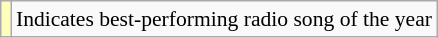<table class="wikitable" style="font-size:90%;">
<tr>
<td style="background-color:#FFFFBB"></td>
<td>Indicates best-performing radio song of the year</td>
</tr>
</table>
